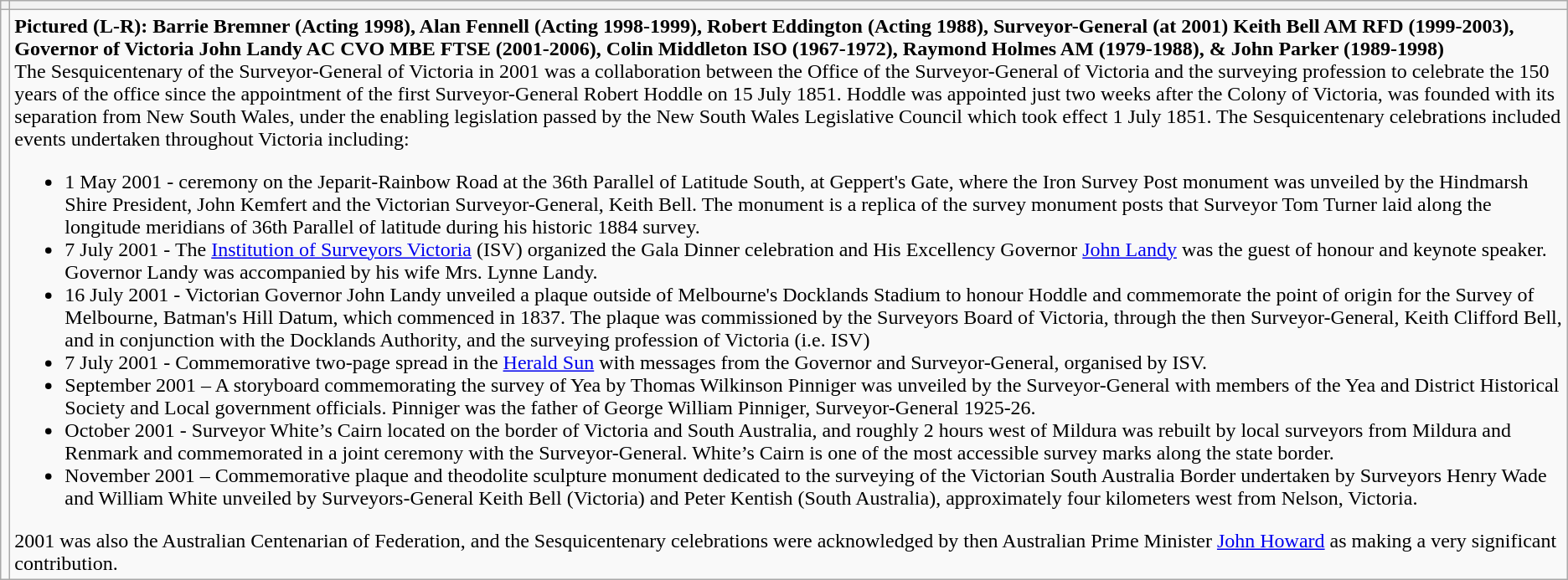<table class="wikitable">
<tr>
<th></th>
<th></th>
</tr>
<tr>
<td></td>
<td><strong>Pictured (L-R): Barrie Bremner (Acting 1998), Alan Fennell (Acting 1998-1999), Robert Eddington (Acting 1988), Surveyor-General (at 2001) Keith Bell AM RFD (1999-2003), Governor of Victoria John Landy AC CVO MBE FTSE (2001-2006), Colin Middleton ISO (1967-1972), Raymond Holmes AM (1979-1988), & John Parker (1989-1998)</strong><br>The Sesquicentenary of the Surveyor-General of Victoria in 2001 was a collaboration between the Office of the Surveyor-General of Victoria and the surveying profession to celebrate the 150 years of the office since the appointment of the first Surveyor-General Robert Hoddle on 15 July 1851.  Hoddle was appointed just two weeks after the Colony of Victoria, was founded with its separation from New South Wales, under the enabling legislation passed by the New South Wales Legislative Council which took effect 1 July 1851. The Sesquicentenary celebrations included events undertaken throughout Victoria including:<ul><li>1 May 2001 - ceremony on the Jeparit-Rainbow Road at the 36th Parallel of Latitude South, at Geppert's Gate, where the Iron Survey Post monument was unveiled by the Hindmarsh Shire President, John Kemfert and the Victorian Surveyor-General, Keith Bell. The monument is a replica of the survey monument posts that Surveyor Tom Turner laid along the longitude meridians of 36th Parallel of latitude during his historic 1884 survey.</li><li>7 July 2001 - The <a href='#'>Institution of Surveyors Victoria</a> (ISV) organized the Gala Dinner celebration and His Excellency Governor <a href='#'>John Landy</a> was the guest of honour and keynote speaker. Governor Landy was accompanied by his wife Mrs. Lynne Landy.</li><li>16 July 2001 - Victorian Governor John Landy unveiled a plaque outside of Melbourne's Docklands Stadium to honour Hoddle and commemorate the point of origin for the Survey of Melbourne, Batman's Hill Datum, which commenced in 1837. The plaque was commissioned by the Surveyors Board of Victoria, through the then Surveyor-General, Keith Clifford Bell, and in conjunction with the Docklands Authority, and the surveying profession of Victoria (i.e. ISV)</li><li>7 July 2001 - Commemorative two-page spread in the <a href='#'>Herald Sun</a> with messages from the Governor and Surveyor-General, organised by ISV.</li><li>September 2001 – A storyboard commemorating the survey of Yea by Thomas Wilkinson Pinniger was unveiled by the Surveyor-General with members of the Yea and District Historical Society and Local government officials.  Pinniger was the father of George William Pinniger, Surveyor-General 1925-26.</li><li>October 2001 - Surveyor White’s Cairn located on the border of Victoria and South Australia, and roughly 2 hours west of Mildura was rebuilt by local surveyors from Mildura and Renmark and commemorated in a joint ceremony with the Surveyor-General. White’s Cairn is one of the most accessible survey marks along the state border.</li><li>November 2001 – Commemorative plaque and theodolite sculpture monument dedicated to the surveying of the Victorian South Australia Border undertaken by Surveyors Henry Wade and William White unveiled by Surveyors-General Keith Bell (Victoria) and Peter Kentish (South Australia), approximately four kilometers west from Nelson, Victoria.</li></ul>2001 was also the Australian Centenarian of Federation, and the Sesquicentenary celebrations were acknowledged by then Australian Prime Minister <a href='#'>John Howard</a> as making a very significant contribution.
</td>
</tr>
</table>
